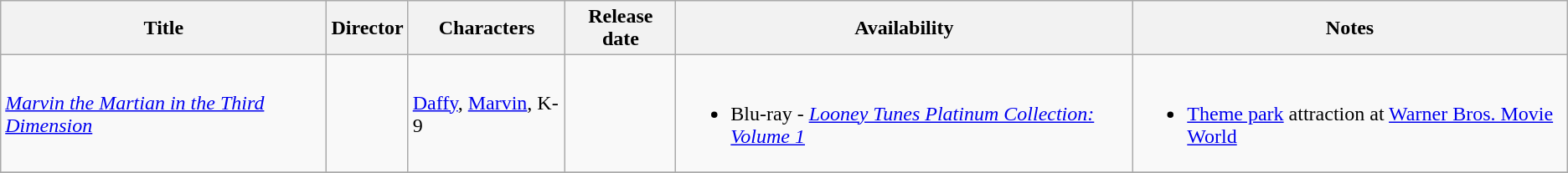<table class="wikitable sortable">
<tr>
<th>Title</th>
<th>Director</th>
<th>Characters</th>
<th>Release date</th>
<th>Availability</th>
<th>Notes</th>
</tr>
<tr>
<td><em><a href='#'>Marvin the Martian in the Third Dimension</a></em></td>
<td></td>
<td><a href='#'>Daffy</a>, <a href='#'>Marvin</a>, K-9</td>
<td></td>
<td><br><ul><li>Blu-ray - <em><a href='#'>Looney Tunes Platinum Collection: Volume 1</a></em></li></ul></td>
<td><br><ul><li><a href='#'>Theme park</a> attraction at <a href='#'>Warner Bros. Movie World</a></li></ul></td>
</tr>
<tr>
</tr>
</table>
